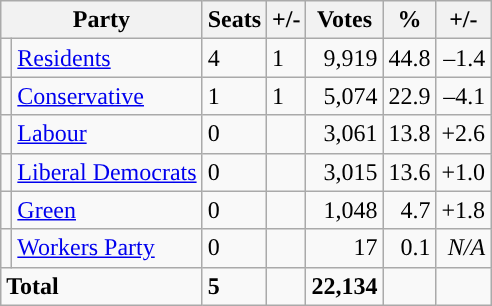<table class="wikitable sortable">
<tr>
<th colspan="2">Party</th>
<th>Seats</th>
<th>+/-</th>
<th>Votes</th>
<th>%</th>
<th>+/-</th>
</tr>
<tr>
<td style="background-color: "></td>
<td><a href='#'>Residents</a></td>
<td>4</td>
<td> 1</td>
<td style="text-align:right;">9,919</td>
<td style="text-align:right;">44.8</td>
<td style="text-align:right;">–1.4</td>
</tr>
<tr>
<td style="background-color: "></td>
<td><a href='#'>Conservative</a></td>
<td>1</td>
<td> 1</td>
<td style="text-align:right;">5,074</td>
<td style="text-align:right;">22.9</td>
<td style="text-align:right;">–4.1</td>
</tr>
<tr>
<td style="background-color: "></td>
<td><a href='#'>Labour</a></td>
<td>0</td>
<td></td>
<td style="text-align:right;">3,061</td>
<td style="text-align:right;">13.8</td>
<td style="text-align:right;">+2.6</td>
</tr>
<tr>
<td style="background-color: "></td>
<td><a href='#'>Liberal Democrats</a></td>
<td>0</td>
<td></td>
<td style="text-align:right;">3,015</td>
<td style="text-align:right;">13.6</td>
<td style="text-align:right;">+1.0</td>
</tr>
<tr>
<td style="background-color: "></td>
<td><a href='#'>Green</a></td>
<td>0</td>
<td></td>
<td style="text-align:right;">1,048</td>
<td style="text-align:right;">4.7</td>
<td style="text-align:right;">+1.8</td>
</tr>
<tr>
<td style="background-color: "></td>
<td><a href='#'>Workers Party</a></td>
<td>0</td>
<td></td>
<td style="text-align:right;">17</td>
<td style="text-align:right;">0.1</td>
<td style="text-align:right;"><em>N/A</em></td>
</tr>
<tr>
<td colspan="2"><strong>Total</strong></td>
<td><strong>5</strong></td>
<td></td>
<td style="text-align:right;"><strong>22,134</strong></td>
<td style="text-align:right;"></td>
<td style="text-align:right;"></td>
</tr>
</table>
